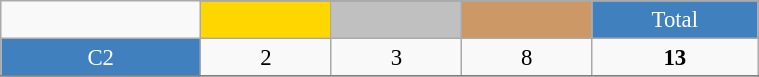<table class="wikitable"  style="font-size:95%; text-align:center; border:gray solid 1px; width:40%;">
<tr>
<td rowspan="2" style="width:3%;"></td>
</tr>
<tr>
<td style="width:2%;" bgcolor=gold></td>
<td style="width:2%;" bgcolor=silver></td>
<td style="width:2%;" bgcolor=cc9966></td>
<td style="width:2%; background-color:#4180be; color:white;">Total</td>
</tr>
<tr>
<td style="background-color:#4180be; color:white;">C2</td>
<td>2</td>
<td>3</td>
<td>8</td>
<td><strong>13</strong></td>
</tr>
<tr>
</tr>
</table>
